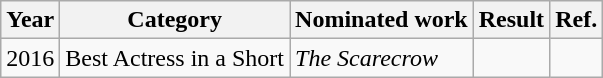<table class="wikitable plainrowheaders">
<tr>
<th scope="col">Year</th>
<th scope="col">Category</th>
<th scope="col">Nominated work</th>
<th scope="col">Result</th>
<th scope="col">Ref.</th>
</tr>
<tr>
<td>2016</td>
<td>Best Actress in a Short</td>
<td><em>The Scarecrow</em></td>
<td></td>
<td align="center"></td>
</tr>
</table>
